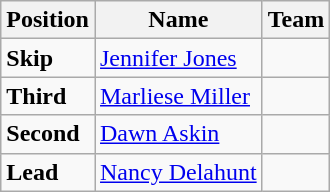<table class="wikitable">
<tr>
<th><strong>Position</strong></th>
<th><strong>Name</strong></th>
<th><strong>Team</strong></th>
</tr>
<tr>
<td><strong>Skip</strong></td>
<td><a href='#'>Jennifer Jones</a></td>
<td></td>
</tr>
<tr>
<td><strong>Third</strong></td>
<td><a href='#'>Marliese Miller</a></td>
<td></td>
</tr>
<tr>
<td><strong>Second</strong></td>
<td><a href='#'>Dawn Askin</a></td>
<td></td>
</tr>
<tr>
<td><strong>Lead</strong></td>
<td><a href='#'>Nancy Delahunt</a></td>
<td></td>
</tr>
</table>
